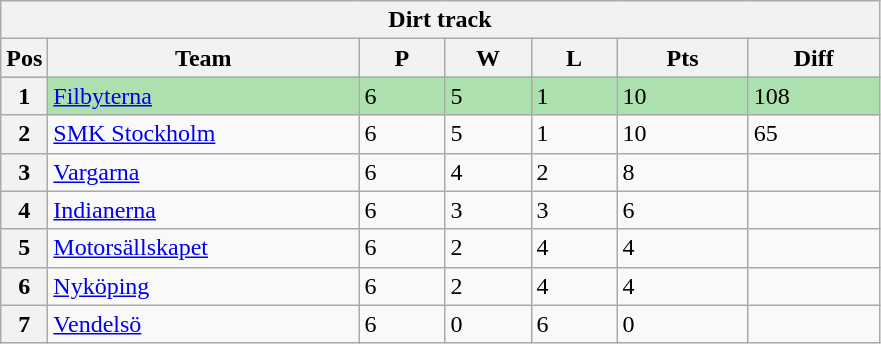<table class="wikitable">
<tr>
<th colspan="7">Dirt track</th>
</tr>
<tr>
<th width=20>Pos</th>
<th width=200>Team</th>
<th width=50>P</th>
<th width=50>W</th>
<th width=50>L</th>
<th width=80>Pts</th>
<th width=80>Diff</th>
</tr>
<tr style="background:#ACE1AF;">
<th>1</th>
<td><a href='#'>Filbyterna</a></td>
<td>6</td>
<td>5</td>
<td>1</td>
<td>10</td>
<td>108</td>
</tr>
<tr>
<th>2</th>
<td><a href='#'>SMK Stockholm</a></td>
<td>6</td>
<td>5</td>
<td>1</td>
<td>10</td>
<td>65</td>
</tr>
<tr>
<th>3</th>
<td><a href='#'>Vargarna</a></td>
<td>6</td>
<td>4</td>
<td>2</td>
<td>8</td>
<td></td>
</tr>
<tr>
<th>4</th>
<td><a href='#'>Indianerna</a></td>
<td>6</td>
<td>3</td>
<td>3</td>
<td>6</td>
<td></td>
</tr>
<tr>
<th>5</th>
<td><a href='#'>Motorsällskapet</a></td>
<td>6</td>
<td>2</td>
<td>4</td>
<td>4</td>
<td></td>
</tr>
<tr>
<th>6</th>
<td><a href='#'>Nyköping</a></td>
<td>6</td>
<td>2</td>
<td>4</td>
<td>4</td>
<td></td>
</tr>
<tr>
<th>7</th>
<td><a href='#'>Vendelsö</a></td>
<td>6</td>
<td>0</td>
<td>6</td>
<td>0</td>
<td></td>
</tr>
</table>
